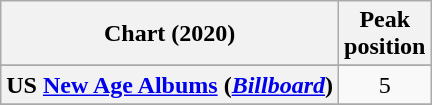<table class="wikitable sortable plainrowheaders" style="text-align:center">
<tr>
<th scope="col">Chart (2020)</th>
<th scope="col">Peak<br>position</th>
</tr>
<tr>
</tr>
<tr>
</tr>
<tr>
<th scope="row">US <a href='#'>New Age Albums</a> (<em><a href='#'>Billboard</a></em>)</th>
<td>5</td>
</tr>
<tr>
</tr>
</table>
